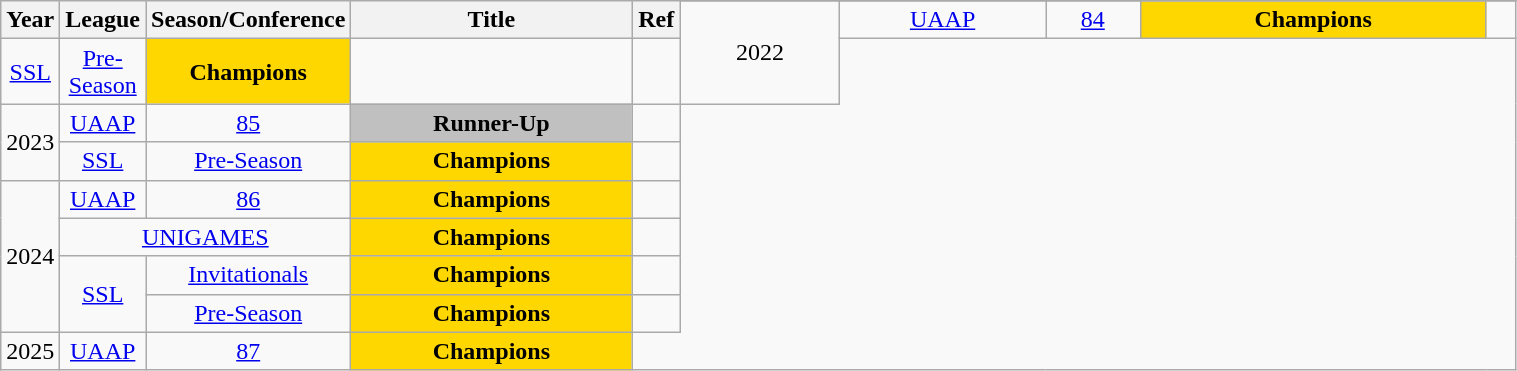<table class="wikitable sortable" style="text-align:center" width="80%">
<tr>
<th style="width:5px;" rowspan="2">Year</th>
<th style="width:25px;" rowspan="2">League</th>
<th style="width:100px;" rowspan="2">Season/Conference</th>
<th style="width:180px;" rowspan="2">Title</th>
<th style="width:25px;" rowspan="2">Ref</th>
</tr>
<tr>
<td rowspan="2">2022</td>
<td><a href='#'>UAAP</a></td>
<td><a href='#'>84</a></td>
<td style="background:gold"><strong>Champions</strong></td>
<td></td>
</tr>
<tr>
<td><a href='#'>SSL</a></td>
<td><a href='#'>Pre-Season</a></td>
<td style="background:gold"><strong>Champions</strong></td>
<td></td>
</tr>
<tr>
<td rowspan="2">2023</td>
<td><a href='#'>UAAP</a></td>
<td><a href='#'>85</a></td>
<td style="background:silver"><strong>Runner-Up</strong></td>
<td></td>
</tr>
<tr>
<td><a href='#'>SSL</a></td>
<td><a href='#'>Pre-Season</a></td>
<td style="background:gold"><strong>Champions</strong></td>
<td></td>
</tr>
<tr>
<td rowspan="4">2024</td>
<td><a href='#'>UAAP</a></td>
<td><a href='#'>86</a></td>
<td style="background:gold"><strong>Champions</strong></td>
<td></td>
</tr>
<tr>
<td colspan=2><a href='#'>UNIGAMES</a></td>
<td style="background:gold"><strong>Champions</strong></td>
<td></td>
</tr>
<tr>
<td rowspan=2><a href='#'>SSL</a></td>
<td><a href='#'>Invitationals</a></td>
<td style="background:gold"><strong>Champions</strong></td>
<td></td>
</tr>
<tr>
<td><a href='#'>Pre-Season</a></td>
<td style="background:gold"><strong>Champions</strong></td>
<td></td>
</tr>
<tr>
<td rowspan="4">2025</td>
<td><a href='#'>UAAP</a></td>
<td><a href='#'>87</a></td>
<td style="background:gold"><strong>Champions</strong></td>
</tr>
</table>
